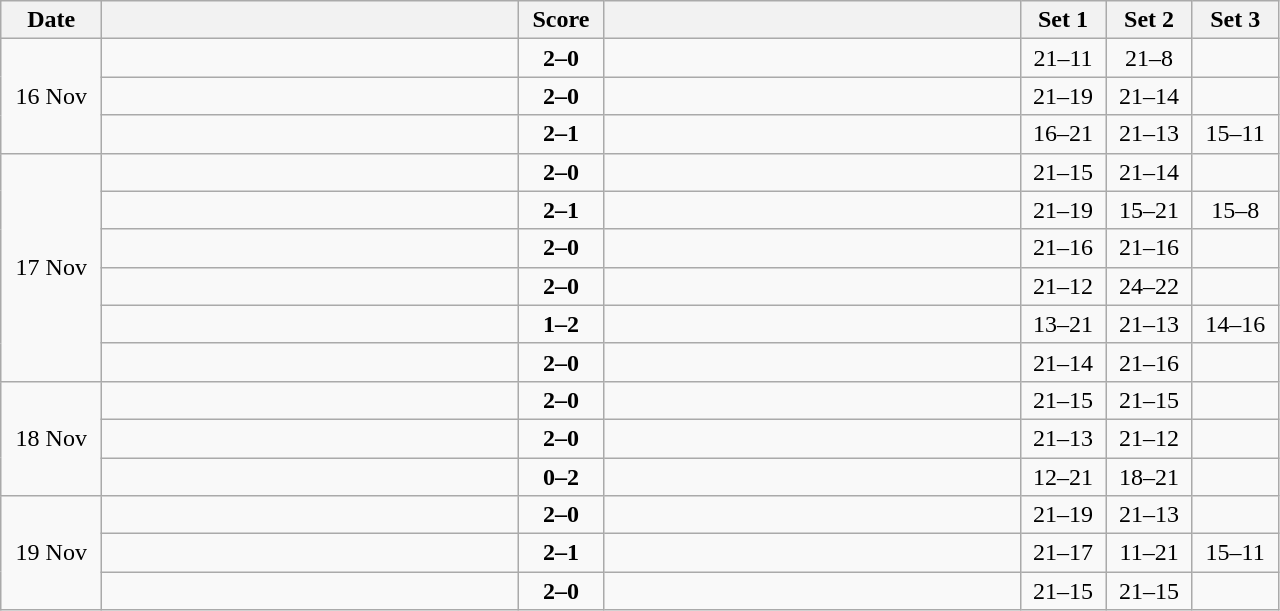<table class="wikitable" style="text-align: center;">
<tr>
<th width="60">Date</th>
<th align="right" width="270"></th>
<th width="50">Score</th>
<th align="left" width="270"></th>
<th width="50">Set 1</th>
<th width="50">Set 2</th>
<th width="50">Set 3</th>
</tr>
<tr>
<td rowspan=3>16 Nov</td>
<td align=left><strong></strong></td>
<td align=center><strong>2–0</strong></td>
<td align=left></td>
<td>21–11</td>
<td>21–8</td>
<td></td>
</tr>
<tr>
<td align=left><strong></strong></td>
<td align=center><strong>2–0</strong></td>
<td align=left></td>
<td>21–19</td>
<td>21–14</td>
<td></td>
</tr>
<tr>
<td align=left><strong></strong></td>
<td align=center><strong>2–1</strong></td>
<td align=left></td>
<td>16–21</td>
<td>21–13</td>
<td>15–11</td>
</tr>
<tr>
<td rowspan=6>17 Nov</td>
<td align=left><strong></strong></td>
<td align=center><strong>2–0</strong></td>
<td align=left></td>
<td>21–15</td>
<td>21–14</td>
<td></td>
</tr>
<tr>
<td align=left><strong></strong></td>
<td align=center><strong>2–1</strong></td>
<td align=left></td>
<td>21–19</td>
<td>15–21</td>
<td>15–8</td>
</tr>
<tr>
<td align=left><strong></strong></td>
<td align=center><strong>2–0</strong></td>
<td align=left></td>
<td>21–16</td>
<td>21–16</td>
<td></td>
</tr>
<tr>
<td align=left><strong></strong></td>
<td align=center><strong>2–0</strong></td>
<td align=left></td>
<td>21–12</td>
<td>24–22</td>
<td></td>
</tr>
<tr>
<td align=left></td>
<td align=center><strong>1–2</strong></td>
<td align=left><strong></strong></td>
<td>13–21</td>
<td>21–13</td>
<td>14–16</td>
</tr>
<tr>
<td align=left><strong></strong></td>
<td align=center><strong>2–0</strong></td>
<td align=left></td>
<td>21–14</td>
<td>21–16</td>
<td></td>
</tr>
<tr>
<td rowspan=3>18 Nov</td>
<td align=left><strong></strong></td>
<td align=center><strong>2–0</strong></td>
<td align=left></td>
<td>21–15</td>
<td>21–15</td>
<td></td>
</tr>
<tr>
<td align=left><strong></strong></td>
<td align=center><strong>2–0</strong></td>
<td align=left></td>
<td>21–13</td>
<td>21–12</td>
<td></td>
</tr>
<tr>
<td align=left></td>
<td align=center><strong>0–2</strong></td>
<td align=left><strong></strong></td>
<td>12–21</td>
<td>18–21</td>
<td></td>
</tr>
<tr>
<td rowspan=3>19 Nov</td>
<td align=left><strong></strong></td>
<td align=center><strong>2–0</strong></td>
<td align=left></td>
<td>21–19</td>
<td>21–13</td>
<td></td>
</tr>
<tr>
<td align=left><strong></strong></td>
<td align=center><strong>2–1</strong></td>
<td align=left></td>
<td>21–17</td>
<td>11–21</td>
<td>15–11</td>
</tr>
<tr>
<td align=left><strong></strong></td>
<td align=center><strong>2–0</strong></td>
<td align=left></td>
<td>21–15</td>
<td>21–15</td>
<td></td>
</tr>
</table>
